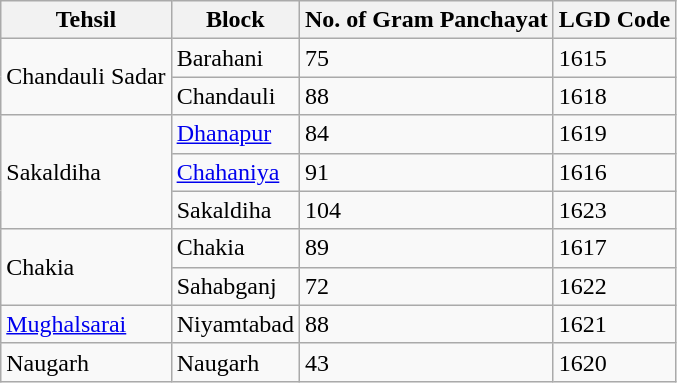<table class="wikitable">
<tr>
<th>Tehsil</th>
<th>Block</th>
<th>No. of Gram Panchayat</th>
<th>LGD Code</th>
</tr>
<tr>
<td rowspan="2">Chandauli Sadar</td>
<td>Barahani</td>
<td>75</td>
<td>1615</td>
</tr>
<tr>
<td>Chandauli</td>
<td>88</td>
<td>1618</td>
</tr>
<tr>
<td rowspan="3">Sakaldiha</td>
<td><a href='#'>Dhanapur</a></td>
<td>84</td>
<td>1619</td>
</tr>
<tr>
<td><a href='#'>Chahaniya</a></td>
<td>91</td>
<td>1616</td>
</tr>
<tr>
<td>Sakaldiha</td>
<td>104</td>
<td>1623</td>
</tr>
<tr>
<td rowspan="2">Chakia</td>
<td>Chakia</td>
<td>89</td>
<td>1617</td>
</tr>
<tr>
<td>Sahabganj</td>
<td>72</td>
<td>1622</td>
</tr>
<tr>
<td><a href='#'>Mughalsarai</a></td>
<td>Niyamtabad</td>
<td>88</td>
<td>1621</td>
</tr>
<tr>
<td>Naugarh</td>
<td>Naugarh</td>
<td>43</td>
<td>1620</td>
</tr>
</table>
